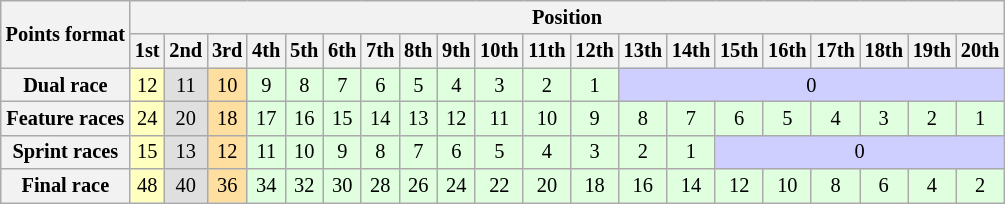<table class="wikitable" style="font-size:85%; text-align:center">
<tr style="background:#f9f9f9">
<th rowspan="2">Points format</th>
<th colspan="21">Position</th>
</tr>
<tr>
<th>1st</th>
<th>2nd</th>
<th>3rd</th>
<th>4th</th>
<th>5th</th>
<th>6th</th>
<th>7th</th>
<th>8th</th>
<th>9th</th>
<th>10th</th>
<th>11th</th>
<th>12th</th>
<th>13th</th>
<th>14th</th>
<th>15th</th>
<th>16th</th>
<th>17th</th>
<th>18th</th>
<th>19th</th>
<th>20th</th>
</tr>
<tr>
<th>Dual race</th>
<td style="background:#ffffbf;">12</td>
<td style="background:#dfdfdf;">11</td>
<td style="background:#ffdf9f;">10</td>
<td style="background:#dfffdf;">9</td>
<td style="background:#dfffdf;">8</td>
<td style="background:#dfffdf;">7</td>
<td style="background:#dfffdf;">6</td>
<td style="background:#dfffdf;">5</td>
<td style="background:#dfffdf;">4</td>
<td style="background:#dfffdf;">3</td>
<td style="background:#dfffdf;">2</td>
<td style="background:#dfffdf;">1</td>
<td style="background:#cfcfff;" colspan=8>0</td>
</tr>
<tr>
<th>Feature races</th>
<td style="background:#ffffbf;">24</td>
<td style="background:#dfdfdf;">20</td>
<td style="background:#ffdf9f;">18</td>
<td style="background:#dfffdf;">17</td>
<td style="background:#dfffdf;">16</td>
<td style="background:#dfffdf;">15</td>
<td style="background:#dfffdf;">14</td>
<td style="background:#dfffdf;">13</td>
<td style="background:#dfffdf;">12</td>
<td style="background:#dfffdf;">11</td>
<td style="background:#dfffdf;">10</td>
<td style="background:#dfffdf;">9</td>
<td style="background:#dfffdf;">8</td>
<td style="background:#dfffdf;">7</td>
<td style="background:#dfffdf;">6</td>
<td style="background:#dfffdf;">5</td>
<td style="background:#dfffdf;">4</td>
<td style="background:#dfffdf;">3</td>
<td style="background:#dfffdf;">2</td>
<td style="background:#dfffdf;">1</td>
</tr>
<tr>
<th>Sprint races</th>
<td style="background:#ffffbf;">15</td>
<td style="background:#dfdfdf;">13</td>
<td style="background:#ffdf9f;">12</td>
<td style="background:#dfffdf;">11</td>
<td style="background:#dfffdf;">10</td>
<td style="background:#dfffdf;">9</td>
<td style="background:#dfffdf;">8</td>
<td style="background:#dfffdf;">7</td>
<td style="background:#dfffdf;">6</td>
<td style="background:#dfffdf;">5</td>
<td style="background:#dfffdf;">4</td>
<td style="background:#dfffdf;">3</td>
<td style="background:#dfffdf;">2</td>
<td style="background:#dfffdf;">1</td>
<td style="background:#cfcfff;" colspan=6>0</td>
</tr>
<tr>
<th>Final race</th>
<td style="background:#FFFFBF;">48</td>
<td style="background:#DFDFDF;">40</td>
<td style="background:#FFDF9F;">36</td>
<td style="background:#DFFFDF;">34</td>
<td style="background:#DFFFDF;">32</td>
<td style="background:#DFFFDF;">30</td>
<td style="background:#DFFFDF;">28</td>
<td style="background:#DFFFDF;">26</td>
<td style="background:#DFFFDF;">24</td>
<td style="background:#DFFFDF;">22</td>
<td style="background:#DFFFDF;">20</td>
<td style="background:#DFFFDF;">18</td>
<td style="background:#DFFFDF;">16</td>
<td style="background:#DFFFDF;">14</td>
<td style="background:#DFFFDF;">12</td>
<td style="background:#DFFFDF;">10</td>
<td style="background:#DFFFDF;">8</td>
<td style="background:#DFFFDF;">6</td>
<td style="background:#DFFFDF;">4</td>
<td style="background:#DFFFDF;">2</td>
</tr>
</table>
